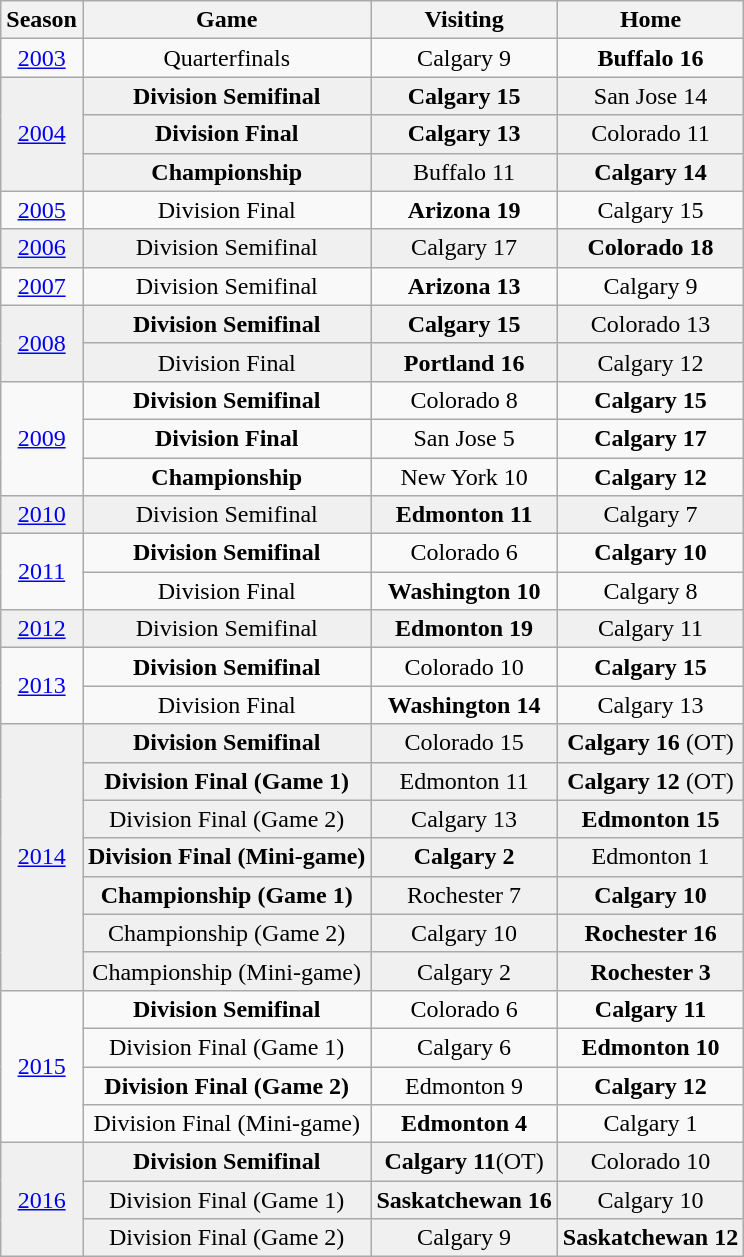<table class="wikitable" style="text-align:center">
<tr>
<th>Season</th>
<th>Game</th>
<th>Visiting</th>
<th>Home</th>
</tr>
<tr>
<td><a href='#'>2003</a></td>
<td>Quarterfinals</td>
<td>Calgary 9</td>
<td><strong>Buffalo 16</strong></td>
</tr>
<tr bgcolor="#f0f0f0">
<td rowspan="3"><a href='#'>2004</a></td>
<td><strong>Division Semifinal</strong></td>
<td><strong>Calgary 15</strong></td>
<td>San Jose 14</td>
</tr>
<tr bgcolor="#f0f0f0">
<td><strong>Division Final</strong></td>
<td><strong>Calgary 13</strong></td>
<td>Colorado 11</td>
</tr>
<tr bgcolor="#f0f0f0">
<td><strong>Championship</strong></td>
<td>Buffalo 11</td>
<td><strong>Calgary 14</strong></td>
</tr>
<tr>
<td><a href='#'>2005</a></td>
<td>Division Final</td>
<td><strong>Arizona 19</strong></td>
<td>Calgary 15</td>
</tr>
<tr bgcolor="#f0f0f0">
<td><a href='#'>2006</a></td>
<td>Division Semifinal</td>
<td>Calgary 17</td>
<td><strong>Colorado 18</strong></td>
</tr>
<tr>
<td><a href='#'>2007</a></td>
<td>Division Semifinal</td>
<td><strong>Arizona 13</strong></td>
<td>Calgary 9</td>
</tr>
<tr bgcolor="#f0f0f0">
<td rowspan="2"><a href='#'>2008</a></td>
<td><strong>Division Semifinal</strong></td>
<td><strong>Calgary 15</strong></td>
<td>Colorado 13</td>
</tr>
<tr bgcolor="#f0f0f0">
<td>Division Final</td>
<td><strong>Portland 16</strong></td>
<td>Calgary 12</td>
</tr>
<tr>
<td rowspan="3"><a href='#'>2009</a></td>
<td><strong>Division Semifinal</strong></td>
<td>Colorado 8</td>
<td><strong>Calgary 15</strong></td>
</tr>
<tr>
<td><strong>Division Final</strong></td>
<td>San Jose 5</td>
<td><strong>Calgary 17</strong></td>
</tr>
<tr>
<td><strong>Championship</strong></td>
<td>New York 10</td>
<td><strong>Calgary 12</strong></td>
</tr>
<tr bgcolor="#f0f0f0">
<td><a href='#'>2010</a></td>
<td>Division Semifinal</td>
<td><strong>Edmonton 11</strong></td>
<td>Calgary 7</td>
</tr>
<tr>
<td rowspan="2"><a href='#'>2011</a></td>
<td><strong>Division Semifinal</strong></td>
<td>Colorado 6</td>
<td><strong>Calgary 10</strong></td>
</tr>
<tr>
<td>Division Final</td>
<td><strong>Washington 10</strong></td>
<td>Calgary 8</td>
</tr>
<tr bgcolor="#f0f0f0">
<td><a href='#'>2012</a></td>
<td>Division Semifinal</td>
<td><strong>Edmonton 19</strong></td>
<td>Calgary 11</td>
</tr>
<tr>
<td rowspan="2"><a href='#'>2013</a></td>
<td><strong>Division Semifinal</strong></td>
<td>Colorado 10</td>
<td><strong>Calgary 15</strong></td>
</tr>
<tr>
<td>Division Final</td>
<td><strong>Washington 14</strong></td>
<td>Calgary 13</td>
</tr>
<tr bgcolor="#f0f0f0">
<td rowspan="7"><a href='#'>2014</a></td>
<td><strong>Division Semifinal</strong></td>
<td>Colorado 15</td>
<td><strong>Calgary 16</strong> (OT)</td>
</tr>
<tr bgcolor="#f0f0f0">
<td><strong>Division Final (Game 1)</strong></td>
<td>Edmonton 11</td>
<td><strong>Calgary 12</strong> (OT)</td>
</tr>
<tr bgcolor="#f0f0f0">
<td>Division Final (Game 2)</td>
<td>Calgary 13</td>
<td><strong>Edmonton 15</strong></td>
</tr>
<tr bgcolor="#f0f0f0">
<td><strong>Division Final (Mini-game)</strong></td>
<td><strong>Calgary 2</strong></td>
<td>Edmonton 1</td>
</tr>
<tr bgcolor="#f0f0f0">
<td><strong>Championship (Game 1)</strong></td>
<td>Rochester 7</td>
<td><strong>Calgary 10</strong></td>
</tr>
<tr bgcolor="#f0f0f0">
<td>Championship (Game 2)</td>
<td>Calgary 10</td>
<td><strong>Rochester 16</strong></td>
</tr>
<tr bgcolor="#f0f0f0">
<td>Championship (Mini-game)</td>
<td>Calgary 2</td>
<td><strong>Rochester 3</strong></td>
</tr>
<tr>
<td rowspan="4"><a href='#'>2015</a></td>
<td><strong>Division Semifinal</strong></td>
<td>Colorado 6</td>
<td><strong>Calgary 11</strong></td>
</tr>
<tr>
<td>Division Final (Game 1)</td>
<td>Calgary 6</td>
<td><strong>Edmonton 10</strong></td>
</tr>
<tr>
<td><strong>Division Final (Game 2)</strong></td>
<td>Edmonton 9</td>
<td><strong>Calgary 12</strong></td>
</tr>
<tr>
<td>Division Final (Mini-game)</td>
<td><strong>Edmonton 4</strong></td>
<td>Calgary 1</td>
</tr>
<tr bgcolor="#f0f0f0">
<td rowspan="3"><a href='#'>2016</a></td>
<td><strong>Division Semifinal</strong></td>
<td><strong>Calgary 11</strong>(OT)</td>
<td>Colorado 10</td>
</tr>
<tr bgcolor="#f0f0f0">
<td>Division Final (Game 1)</td>
<td><strong>Saskatchewan 16</strong></td>
<td>Calgary 10</td>
</tr>
<tr bgcolor="#f0f0f0">
<td>Division Final (Game 2)</td>
<td>Calgary 9</td>
<td><strong>Saskatchewan 12</strong></td>
</tr>
</table>
